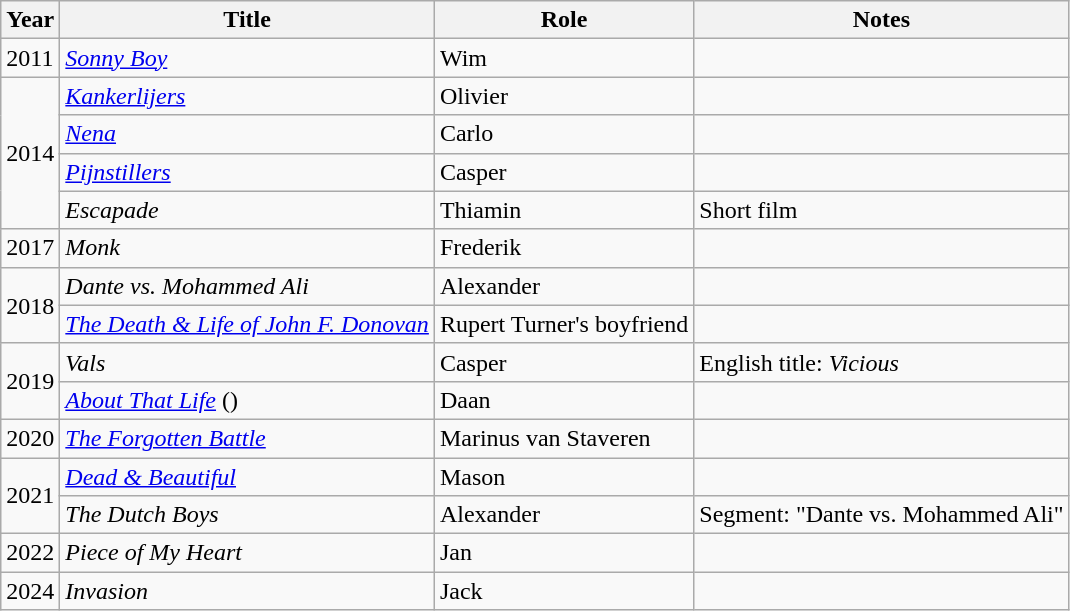<table class="wikitable sortable">
<tr>
<th>Year</th>
<th>Title</th>
<th>Role</th>
<th class="unsortable">Notes</th>
</tr>
<tr>
<td>2011</td>
<td><em><a href='#'>Sonny Boy</a></em></td>
<td>Wim</td>
<td></td>
</tr>
<tr>
<td rowspan="4">2014</td>
<td><em><a href='#'>Kankerlijers</a></em></td>
<td>Olivier</td>
<td></td>
</tr>
<tr>
<td><em><a href='#'>Nena</a></em></td>
<td>Carlo</td>
<td></td>
</tr>
<tr>
<td><em><a href='#'>Pijnstillers</a></em></td>
<td>Casper</td>
<td></td>
</tr>
<tr>
<td><em>Escapade</em></td>
<td>Thiamin</td>
<td>Short film</td>
</tr>
<tr>
<td>2017</td>
<td><em>Monk</em></td>
<td>Frederik</td>
<td></td>
</tr>
<tr>
<td rowspan="2">2018</td>
<td><em>Dante vs. Mohammed Ali</em></td>
<td>Alexander</td>
<td></td>
</tr>
<tr>
<td><em><a href='#'>The Death & Life of John F. Donovan</a></em></td>
<td>Rupert Turner's boyfriend</td>
<td></td>
</tr>
<tr>
<td rowspan="2">2019</td>
<td><em>Vals</em></td>
<td>Casper</td>
<td>English title: <em>Vicious</em></td>
</tr>
<tr>
<td><em><a href='#'>About That Life</a></em> ()</td>
<td>Daan</td>
<td></td>
</tr>
<tr>
<td>2020</td>
<td><em><a href='#'>The Forgotten Battle</a></em></td>
<td>Marinus van Staveren</td>
<td></td>
</tr>
<tr>
<td rowspan="2">2021</td>
<td><em><a href='#'>Dead & Beautiful</a></em></td>
<td>Mason</td>
<td></td>
</tr>
<tr>
<td><em>The Dutch Boys</em></td>
<td>Alexander</td>
<td>Segment: "Dante vs. Mohammed Ali"</td>
</tr>
<tr>
<td>2022</td>
<td><em>Piece of My Heart</em></td>
<td>Jan</td>
<td></td>
</tr>
<tr>
<td>2024</td>
<td><em>Invasion</em></td>
<td>Jack</td>
<td></td>
</tr>
</table>
